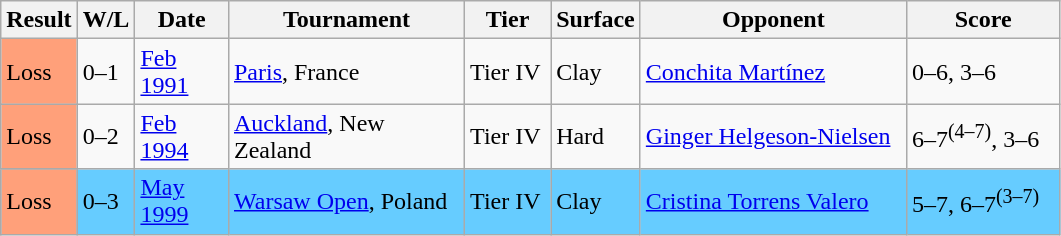<table class="sortable wikitable">
<tr>
<th>Result</th>
<th class="unsortable">W/L</th>
<th style="width:55px">Date</th>
<th style="width:150px">Tournament</th>
<th style="width:50px">Tier</th>
<th style="width:50px">Surface</th>
<th style="width:170px">Opponent</th>
<th style="width:95px" class="unsortable">Score</th>
</tr>
<tr>
<td style="background:#ffa07a;">Loss</td>
<td>0–1</td>
<td><a href='#'>Feb 1991</a></td>
<td><a href='#'>Paris</a>, France</td>
<td>Tier IV</td>
<td>Clay</td>
<td> <a href='#'>Conchita Martínez</a></td>
<td>0–6, 3–6</td>
</tr>
<tr>
<td style="background:#ffa07a;">Loss</td>
<td>0–2</td>
<td><a href='#'>Feb 1994</a></td>
<td><a href='#'>Auckland</a>, New Zealand</td>
<td>Tier IV</td>
<td>Hard</td>
<td> <a href='#'>Ginger Helgeson-Nielsen</a></td>
<td>6–7<sup>(4–7)</sup>, 3–6</td>
</tr>
<tr bgcolor=#66ccff>
<td style="background:#ffa07a;">Loss</td>
<td>0–3</td>
<td><a href='#'>May 1999</a></td>
<td><a href='#'>Warsaw Open</a>, Poland</td>
<td>Tier IV</td>
<td>Clay</td>
<td> <a href='#'>Cristina Torrens Valero</a></td>
<td>5–7, 6–7<sup>(3–7)</sup></td>
</tr>
</table>
